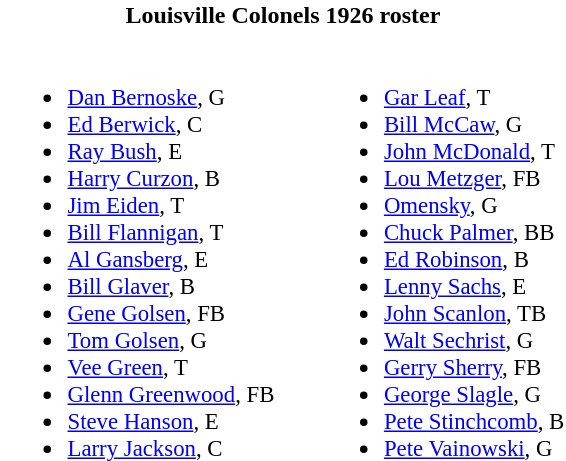<table class="toccolours" style="text-align: left;">
<tr>
<th colspan="9" style="background:white; color:black; text-align:center;"><strong>Louisville Colonels 1926 roster</strong></th>
</tr>
<tr>
<td></td>
<td style="font-size:95%; vertical-align:top;"><br><ul><li><a href='#'>Dan Bernoske</a>, G</li><li><a href='#'>Ed Berwick</a>, C</li><li><a href='#'>Ray Bush</a>, E</li><li><a href='#'>Harry Curzon</a>, B</li><li><a href='#'>Jim Eiden</a>, T</li><li><a href='#'>Bill Flannigan</a>, T</li><li><a href='#'>Al Gansberg</a>, E</li><li><a href='#'>Bill Glaver</a>, B</li><li><a href='#'>Gene Golsen</a>, FB</li><li><a href='#'>Tom Golsen</a>, G</li><li><a href='#'>Vee Green</a>, T</li><li><a href='#'>Glenn Greenwood</a>, FB</li><li><a href='#'>Steve Hanson</a>, E</li><li><a href='#'>Larry Jackson</a>, C</li></ul></td>
<td style="width: 25px;"></td>
<td style="font-size:95%; vertical-align:top;"><br><ul><li><a href='#'>Gar Leaf</a>, T</li><li><a href='#'>Bill McCaw</a>, G</li><li><a href='#'>John McDonald</a>, T</li><li><a href='#'>Lou Metzger</a>, FB</li><li><a href='#'>Omensky</a>, G</li><li><a href='#'>Chuck Palmer</a>, BB</li><li><a href='#'>Ed Robinson</a>, B</li><li><a href='#'>Lenny Sachs</a>, E</li><li><a href='#'>John Scanlon</a>, TB</li><li><a href='#'>Walt Sechrist</a>, G</li><li><a href='#'>Gerry Sherry</a>, FB</li><li><a href='#'>George Slagle</a>, G</li><li><a href='#'>Pete Stinchcomb</a>, B</li><li><a href='#'>Pete Vainowski</a>, G</li></ul></td>
</tr>
</table>
